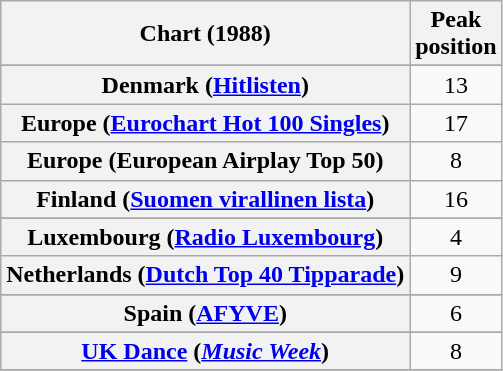<table class="wikitable sortable plainrowheaders" style="text-align:center">
<tr>
<th scope="col">Chart (1988)</th>
<th scope="col">Peak<br>position</th>
</tr>
<tr>
</tr>
<tr>
</tr>
<tr>
<th scope="row">Denmark (<a href='#'>Hitlisten</a>)</th>
<td>13</td>
</tr>
<tr>
<th scope="row">Europe (<a href='#'>Eurochart Hot 100 Singles</a>)</th>
<td>17</td>
</tr>
<tr>
<th scope="row">Europe (European Airplay Top 50)</th>
<td style="text-align:center;">8</td>
</tr>
<tr>
<th scope="row">Finland (<a href='#'>Suomen virallinen lista</a>)</th>
<td>16</td>
</tr>
<tr>
</tr>
<tr>
<th scope="row">Luxembourg (<a href='#'>Radio Luxembourg</a>)</th>
<td align="center">4</td>
</tr>
<tr>
<th scope="row">Netherlands (<a href='#'>Dutch Top 40 Tipparade</a>)</th>
<td>9</td>
</tr>
<tr>
</tr>
<tr>
</tr>
<tr>
<th scope="row">Spain (<a href='#'>AFYVE</a>)</th>
<td>6</td>
</tr>
<tr>
</tr>
<tr>
</tr>
<tr>
<th scope="row"><a href='#'>UK Dance</a> (<em><a href='#'>Music Week</a></em>)</th>
<td align="center">8</td>
</tr>
<tr>
</tr>
</table>
